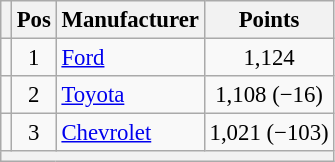<table class="wikitable" style="font-size: 95%">
<tr>
<th></th>
<th>Pos</th>
<th>Manufacturer</th>
<th>Points</th>
</tr>
<tr>
<td align="left"></td>
<td style="text-align:center;">1</td>
<td><a href='#'>Ford</a></td>
<td style="text-align:center;">1,124</td>
</tr>
<tr>
<td align="left"></td>
<td style="text-align:center;">2</td>
<td><a href='#'>Toyota</a></td>
<td style="text-align:center;">1,108 (−16)</td>
</tr>
<tr>
<td align="left"></td>
<td style="text-align:center;">3</td>
<td><a href='#'>Chevrolet</a></td>
<td style="text-align:center;">1,021 (−103)</td>
</tr>
<tr class="sortbottom">
<th colspan="9"></th>
</tr>
</table>
